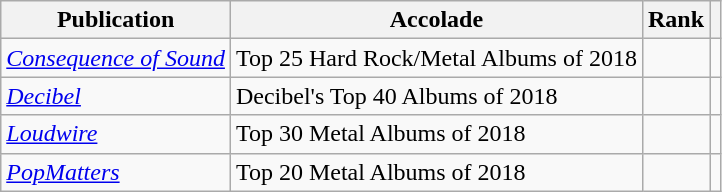<table class="sortable wikitable">
<tr>
<th>Publication</th>
<th>Accolade</th>
<th>Rank</th>
<th class="unsortable"></th>
</tr>
<tr>
<td><em><a href='#'>Consequence of Sound</a></em></td>
<td>Top 25 Hard Rock/Metal Albums of 2018</td>
<td></td>
<td></td>
</tr>
<tr>
<td><em><a href='#'>Decibel</a></em></td>
<td>Decibel's Top 40 Albums of 2018</td>
<td></td>
<td></td>
</tr>
<tr>
<td><em><a href='#'>Loudwire</a></em></td>
<td>Top 30 Metal Albums of 2018</td>
<td></td>
<td></td>
</tr>
<tr>
<td><em><a href='#'>PopMatters</a></em></td>
<td>Top 20 Metal Albums of 2018</td>
<td></td>
<td></td>
</tr>
</table>
